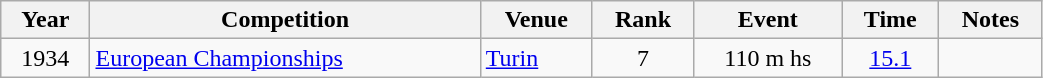<table class="wikitable" width=55% style="font-size:100%; text-align:center;">
<tr>
<th>Year</th>
<th>Competition</th>
<th>Venue</th>
<th>Rank</th>
<th>Event</th>
<th>Time</th>
<th>Notes</th>
</tr>
<tr>
<td rowspan=1>1934</td>
<td rowspan=1 align=left><a href='#'>European Championships</a></td>
<td rowspan=1 align=left> <a href='#'>Turin</a></td>
<td>7</td>
<td>110 m hs</td>
<td><a href='#'>15.1</a></td>
<td></td>
</tr>
</table>
